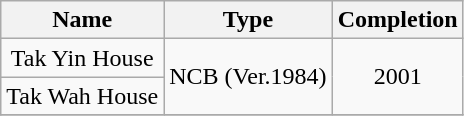<table class="wikitable" style="text-align: center">
<tr>
<th>Name</th>
<th>Type</th>
<th>Completion</th>
</tr>
<tr>
<td>Tak Yin House</td>
<td rowspan="2">NCB (Ver.1984)</td>
<td rowspan="2">2001</td>
</tr>
<tr>
<td>Tak Wah House</td>
</tr>
<tr>
</tr>
</table>
